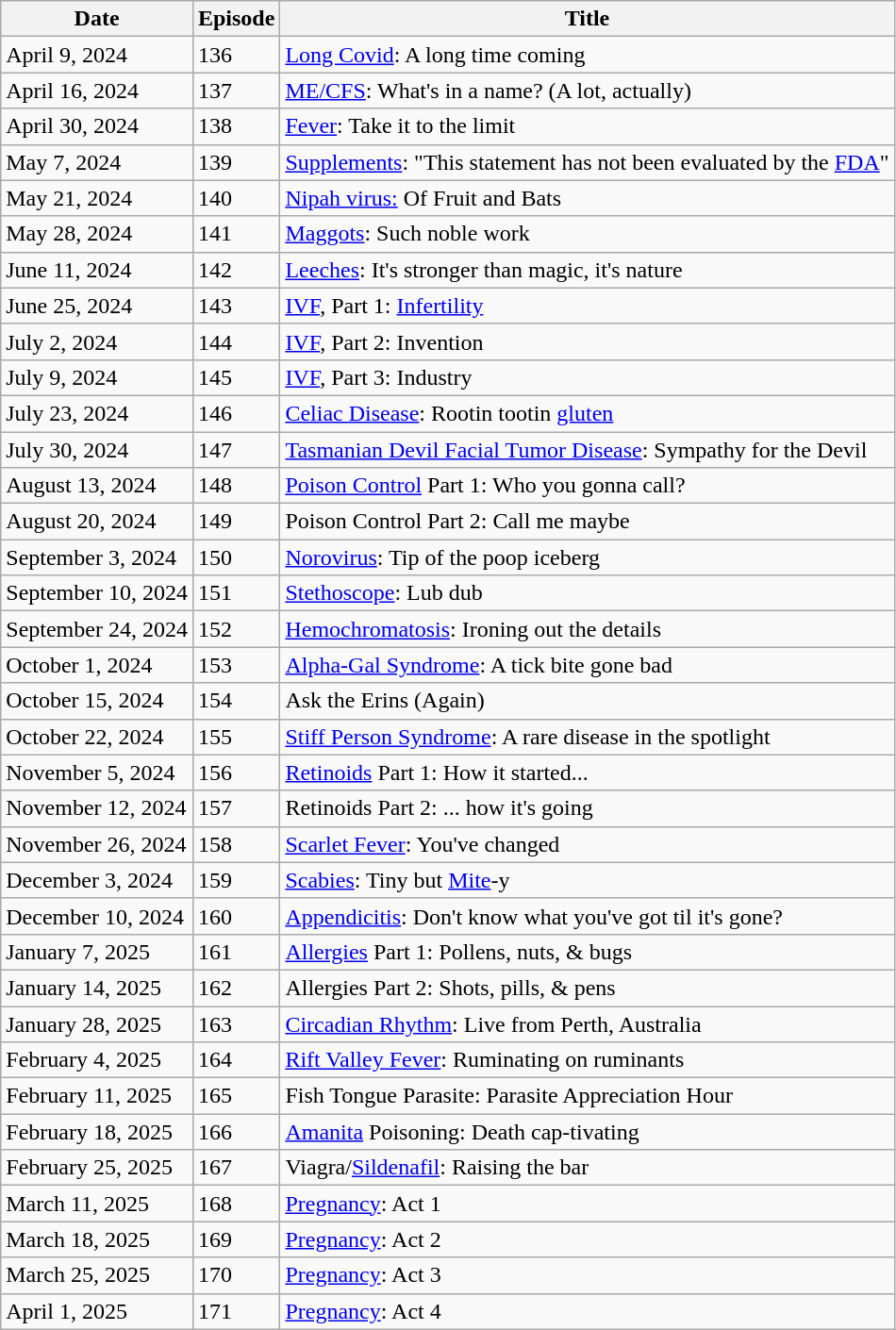<table class="wikitable">
<tr>
<th>Date</th>
<th>Episode</th>
<th>Title</th>
</tr>
<tr>
<td>April 9, 2024</td>
<td>136</td>
<td><a href='#'>Long Covid</a>: A long time coming</td>
</tr>
<tr>
<td>April 16, 2024</td>
<td>137</td>
<td><a href='#'>ME/CFS</a>: What's in a name? (A lot, actually)</td>
</tr>
<tr>
<td>April 30, 2024</td>
<td>138</td>
<td><a href='#'>Fever</a>: Take it to the limit</td>
</tr>
<tr>
<td>May 7, 2024</td>
<td>139</td>
<td><a href='#'>Supplements</a>: "This statement has not been evaluated by the <a href='#'>FDA</a>"</td>
</tr>
<tr>
<td>May 21, 2024</td>
<td>140</td>
<td><a href='#'>Nipah virus:</a> Of Fruit and Bats</td>
</tr>
<tr>
<td>May 28, 2024</td>
<td>141</td>
<td><a href='#'>Maggots</a>: Such noble work</td>
</tr>
<tr>
<td>June 11, 2024</td>
<td>142</td>
<td><a href='#'>Leeches</a>: It's stronger than magic, it's nature</td>
</tr>
<tr>
<td>June 25, 2024</td>
<td>143</td>
<td><a href='#'>IVF</a>, Part 1: <a href='#'>Infertility</a></td>
</tr>
<tr>
<td>July 2, 2024</td>
<td>144</td>
<td><a href='#'>IVF</a>, Part 2: Invention</td>
</tr>
<tr>
<td>July 9, 2024</td>
<td>145</td>
<td><a href='#'>IVF</a>, Part 3: Industry</td>
</tr>
<tr>
<td>July 23, 2024</td>
<td>146</td>
<td><a href='#'>Celiac Disease</a>: Rootin tootin <a href='#'>gluten</a></td>
</tr>
<tr>
<td>July 30, 2024</td>
<td>147</td>
<td><a href='#'>Tasmanian Devil Facial Tumor Disease</a>: Sympathy for the Devil</td>
</tr>
<tr>
<td>August 13, 2024</td>
<td>148</td>
<td><a href='#'>Poison Control</a> Part 1: Who you gonna call?</td>
</tr>
<tr>
<td>August 20, 2024</td>
<td>149</td>
<td>Poison Control Part 2: Call me maybe</td>
</tr>
<tr>
<td>September 3, 2024</td>
<td>150</td>
<td><a href='#'>Norovirus</a>: Tip of the poop iceberg</td>
</tr>
<tr>
<td>September 10, 2024</td>
<td>151</td>
<td><a href='#'>Stethoscope</a>: Lub dub</td>
</tr>
<tr>
<td>September 24, 2024</td>
<td>152</td>
<td><a href='#'>Hemochromatosis</a>: Ironing out the details</td>
</tr>
<tr>
<td>October 1, 2024</td>
<td>153</td>
<td><a href='#'>Alpha-Gal Syndrome</a>: A tick bite gone bad</td>
</tr>
<tr>
<td>October 15, 2024</td>
<td>154</td>
<td>Ask the Erins (Again)</td>
</tr>
<tr>
<td>October 22, 2024</td>
<td>155</td>
<td><a href='#'>Stiff Person Syndrome</a>: A rare disease in the spotlight</td>
</tr>
<tr>
<td>November 5, 2024</td>
<td>156</td>
<td><a href='#'>Retinoids</a> Part 1: How it started...</td>
</tr>
<tr>
<td>November 12, 2024</td>
<td>157</td>
<td>Retinoids Part 2: ... how it's going</td>
</tr>
<tr>
<td>November 26, 2024</td>
<td>158</td>
<td><a href='#'>Scarlet Fever</a>: You've changed</td>
</tr>
<tr>
<td>December 3, 2024</td>
<td>159</td>
<td><a href='#'>Scabies</a>: Tiny but <a href='#'>Mite</a>-y</td>
</tr>
<tr>
<td>December 10, 2024</td>
<td>160</td>
<td><a href='#'>Appendicitis</a>: Don't know what you've got til it's gone?</td>
</tr>
<tr>
<td>January 7, 2025</td>
<td>161</td>
<td><a href='#'>Allergies</a> Part 1: Pollens, nuts, & bugs</td>
</tr>
<tr>
<td>January 14, 2025</td>
<td>162</td>
<td>Allergies Part 2: Shots, pills, & pens</td>
</tr>
<tr>
<td>January 28, 2025</td>
<td>163</td>
<td><a href='#'>Circadian Rhythm</a>: Live from Perth, Australia</td>
</tr>
<tr>
<td>February 4, 2025</td>
<td>164</td>
<td><a href='#'>Rift Valley Fever</a>: Ruminating on ruminants</td>
</tr>
<tr>
<td>February 11, 2025</td>
<td>165</td>
<td>Fish Tongue Parasite: Parasite Appreciation Hour</td>
</tr>
<tr>
<td>February 18, 2025</td>
<td>166</td>
<td><a href='#'>Amanita</a> Poisoning: Death cap-tivating</td>
</tr>
<tr>
<td>February 25, 2025</td>
<td>167</td>
<td>Viagra/<a href='#'>Sildenafil</a>: Raising the bar</td>
</tr>
<tr>
<td>March 11, 2025</td>
<td>168</td>
<td><a href='#'>Pregnancy</a>: Act 1</td>
</tr>
<tr>
<td>March 18, 2025</td>
<td>169</td>
<td><a href='#'>Pregnancy</a>: Act 2</td>
</tr>
<tr>
<td>March 25, 2025</td>
<td>170</td>
<td><a href='#'>Pregnancy</a>: Act 3</td>
</tr>
<tr>
<td>April 1, 2025</td>
<td>171</td>
<td><a href='#'>Pregnancy</a>: Act 4</td>
</tr>
</table>
